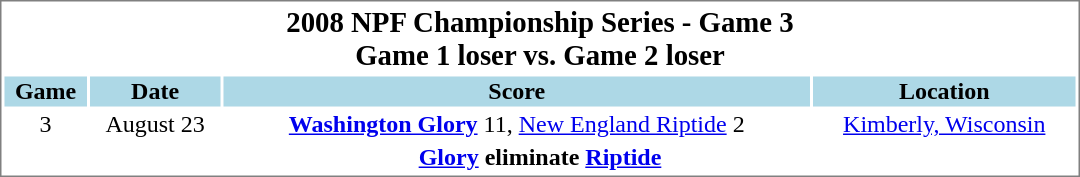<table cellpadding="1"  style="min-width:45em;text-align:center;font-size:100%; border:1px solid gray;">
<tr style="font-size:larger;">
<th colspan=8>2008 NPF Championship Series - Game 3<br>Game 1 loser vs. Game 2 loser</th>
</tr>
<tr style="background:lightblue;">
<th>Game</th>
<th>Date</th>
<th>Score</th>
<th>Location</th>
</tr>
<tr>
<td>3</td>
<td>August 23</td>
<td><strong><a href='#'>Washington Glory</a></strong> 11, <a href='#'>New England Riptide</a> 2</td>
<td><a href='#'>Kimberly, Wisconsin</a></td>
</tr>
<tr>
<th colspan=8><a href='#'>Glory</a> eliminate <a href='#'>Riptide</a></th>
</tr>
</table>
